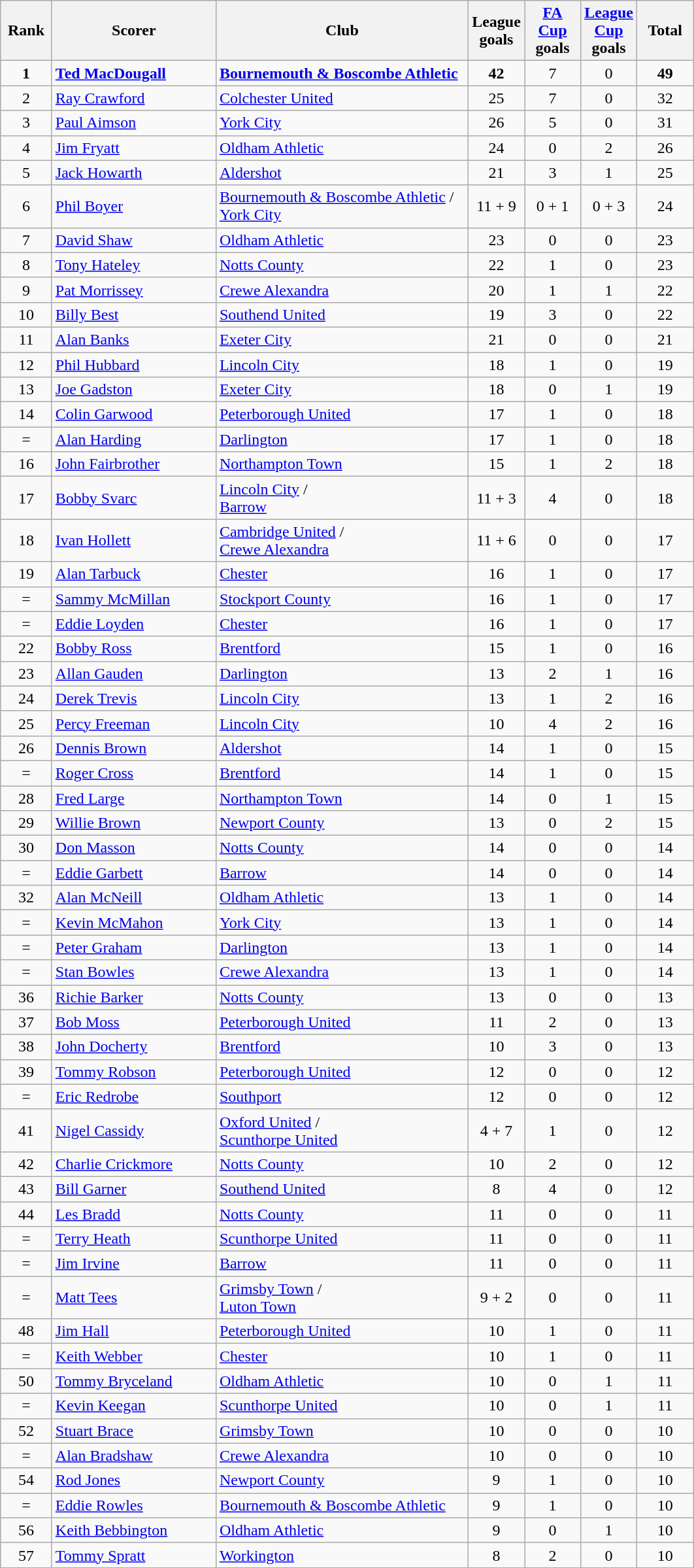<table class="wikitable" style="text-align: center;">
<tr>
<th width=45>Rank</th>
<th width=160>Scorer</th>
<th width=250>Club</th>
<th width=50>League goals</th>
<th width=50><a href='#'>FA Cup</a> goals</th>
<th width=50><a href='#'>League Cup</a> goals</th>
<th width=50>Total</th>
</tr>
<tr>
<td><strong>1</strong></td>
<td align=left> <strong> <a href='#'>Ted MacDougall</a></strong></td>
<td align=left><strong><a href='#'>Bournemouth & Boscombe Athletic</a></strong></td>
<td><strong>42</strong></td>
<td>7</td>
<td>0</td>
<td><strong>49</strong></td>
</tr>
<tr>
<td>2</td>
<td align=left> <a href='#'>Ray Crawford</a></td>
<td align=left><a href='#'>Colchester United</a></td>
<td>25</td>
<td>7</td>
<td>0</td>
<td>32</td>
</tr>
<tr>
<td>3</td>
<td align=left> <a href='#'>Paul Aimson</a></td>
<td align=left><a href='#'>York City</a></td>
<td>26</td>
<td>5</td>
<td>0</td>
<td>31</td>
</tr>
<tr>
<td>4</td>
<td align=left> <a href='#'>Jim Fryatt</a></td>
<td align=left><a href='#'>Oldham Athletic</a></td>
<td>24</td>
<td>0</td>
<td>2</td>
<td>26</td>
</tr>
<tr>
<td>5</td>
<td align=left> <a href='#'>Jack Howarth</a></td>
<td align=left><a href='#'>Aldershot</a></td>
<td>21</td>
<td>3</td>
<td>1</td>
<td>25</td>
</tr>
<tr>
<td>6</td>
<td align=left> <a href='#'>Phil Boyer</a></td>
<td align=left><a href='#'>Bournemouth & Boscombe Athletic</a> /<br> <a href='#'>York City</a></td>
<td>11 + 9</td>
<td>0 + 1</td>
<td>0 + 3</td>
<td>24</td>
</tr>
<tr>
<td>7</td>
<td align=left> <a href='#'>David Shaw</a></td>
<td align=left><a href='#'>Oldham Athletic</a></td>
<td>23</td>
<td>0</td>
<td>0</td>
<td>23</td>
</tr>
<tr>
<td>8</td>
<td align=left> <a href='#'>Tony Hateley</a></td>
<td align=left><a href='#'>Notts County</a></td>
<td>22</td>
<td>1</td>
<td>0</td>
<td>23</td>
</tr>
<tr>
<td>9</td>
<td align=left> <a href='#'>Pat Morrissey</a></td>
<td align=left><a href='#'>Crewe Alexandra</a></td>
<td>20</td>
<td>1</td>
<td>1</td>
<td>22</td>
</tr>
<tr>
<td>10</td>
<td align=left> <a href='#'>Billy Best</a></td>
<td align=left><a href='#'>Southend United</a></td>
<td>19</td>
<td>3</td>
<td>0</td>
<td>22</td>
</tr>
<tr>
<td>11</td>
<td align=left> <a href='#'>Alan Banks</a></td>
<td align=left><a href='#'>Exeter City</a></td>
<td>21</td>
<td>0</td>
<td>0</td>
<td>21</td>
</tr>
<tr>
<td>12</td>
<td align=left> <a href='#'>Phil Hubbard</a></td>
<td align=left><a href='#'>Lincoln City</a></td>
<td>18</td>
<td>1</td>
<td>0</td>
<td>19</td>
</tr>
<tr>
<td>13</td>
<td align=left> <a href='#'>Joe Gadston</a></td>
<td align=left><a href='#'>Exeter City</a></td>
<td>18</td>
<td>0</td>
<td>1</td>
<td>19</td>
</tr>
<tr>
<td>14</td>
<td align=left> <a href='#'>Colin Garwood</a></td>
<td align=left><a href='#'>Peterborough United</a></td>
<td>17</td>
<td>1</td>
<td>0</td>
<td>18</td>
</tr>
<tr>
<td>=</td>
<td align=left> <a href='#'>Alan Harding</a></td>
<td align=left><a href='#'>Darlington</a></td>
<td>17</td>
<td>1</td>
<td>0</td>
<td>18</td>
</tr>
<tr>
<td>16</td>
<td align=left> <a href='#'>John Fairbrother</a></td>
<td align=left><a href='#'>Northampton Town</a></td>
<td>15</td>
<td>1</td>
<td>2</td>
<td>18</td>
</tr>
<tr>
<td>17</td>
<td align=left> <a href='#'>Bobby Svarc</a></td>
<td align=left><a href='#'>Lincoln City</a> /<br> <a href='#'>Barrow</a></td>
<td>11 + 3</td>
<td>4</td>
<td>0</td>
<td>18</td>
</tr>
<tr>
<td>18</td>
<td align=left> <a href='#'>Ivan Hollett</a></td>
<td align=left><a href='#'>Cambridge United</a> /<br> <a href='#'>Crewe Alexandra</a></td>
<td>11 + 6</td>
<td>0</td>
<td>0</td>
<td>17</td>
</tr>
<tr>
<td>19</td>
<td align=left> <a href='#'>Alan Tarbuck</a></td>
<td align=left><a href='#'>Chester</a></td>
<td>16</td>
<td>1</td>
<td>0</td>
<td>17</td>
</tr>
<tr>
<td>=</td>
<td align=left> <a href='#'>Sammy McMillan</a></td>
<td align=left><a href='#'>Stockport County</a></td>
<td>16</td>
<td>1</td>
<td>0</td>
<td>17</td>
</tr>
<tr>
<td>=</td>
<td align=left> <a href='#'>Eddie Loyden</a></td>
<td align=left><a href='#'>Chester</a></td>
<td>16</td>
<td>1</td>
<td>0</td>
<td>17</td>
</tr>
<tr>
<td>22</td>
<td align=left> <a href='#'>Bobby Ross</a></td>
<td align=left><a href='#'>Brentford</a></td>
<td>15</td>
<td>1</td>
<td>0</td>
<td>16</td>
</tr>
<tr>
<td>23</td>
<td align=left> <a href='#'>Allan Gauden</a></td>
<td align=left><a href='#'>Darlington</a></td>
<td>13</td>
<td>2</td>
<td>1</td>
<td>16</td>
</tr>
<tr>
<td>24</td>
<td align=left> <a href='#'>Derek Trevis</a></td>
<td align=left><a href='#'>Lincoln City</a></td>
<td>13</td>
<td>1</td>
<td>2</td>
<td>16</td>
</tr>
<tr>
<td>25</td>
<td align=left> <a href='#'>Percy Freeman</a></td>
<td align=left><a href='#'>Lincoln City</a></td>
<td>10</td>
<td>4</td>
<td>2</td>
<td>16</td>
</tr>
<tr>
<td>26</td>
<td align=left> <a href='#'>Dennis Brown</a></td>
<td align=left><a href='#'>Aldershot</a></td>
<td>14</td>
<td>1</td>
<td>0</td>
<td>15</td>
</tr>
<tr>
<td>=</td>
<td align=left> <a href='#'>Roger Cross</a></td>
<td align=left><a href='#'>Brentford</a></td>
<td>14</td>
<td>1</td>
<td>0</td>
<td>15</td>
</tr>
<tr>
<td>28</td>
<td align=left> <a href='#'>Fred Large</a></td>
<td align=left><a href='#'>Northampton Town</a></td>
<td>14</td>
<td>0</td>
<td>1</td>
<td>15</td>
</tr>
<tr>
<td>29</td>
<td align=left> <a href='#'>Willie Brown</a></td>
<td align=left><a href='#'>Newport County</a></td>
<td>13</td>
<td>0</td>
<td>2</td>
<td>15</td>
</tr>
<tr>
<td>30</td>
<td align=left> <a href='#'>Don Masson</a></td>
<td align=left><a href='#'>Notts County</a></td>
<td>14</td>
<td>0</td>
<td>0</td>
<td>14</td>
</tr>
<tr>
<td>=</td>
<td align=left> <a href='#'>Eddie Garbett</a></td>
<td align=left><a href='#'>Barrow</a></td>
<td>14</td>
<td>0</td>
<td>0</td>
<td>14</td>
</tr>
<tr>
<td>32</td>
<td align=left> <a href='#'>Alan McNeill</a></td>
<td align=left><a href='#'>Oldham Athletic</a></td>
<td>13</td>
<td>1</td>
<td>0</td>
<td>14</td>
</tr>
<tr>
<td>=</td>
<td align=left> <a href='#'>Kevin McMahon</a></td>
<td align=left><a href='#'>York City</a></td>
<td>13</td>
<td>1</td>
<td>0</td>
<td>14</td>
</tr>
<tr>
<td>=</td>
<td align=left> <a href='#'>Peter Graham</a></td>
<td align=left><a href='#'>Darlington</a></td>
<td>13</td>
<td>1</td>
<td>0</td>
<td>14</td>
</tr>
<tr>
<td>=</td>
<td align=left> <a href='#'>Stan Bowles</a></td>
<td align=left><a href='#'>Crewe Alexandra</a></td>
<td>13</td>
<td>1</td>
<td>0</td>
<td>14</td>
</tr>
<tr>
<td>36</td>
<td align=left> <a href='#'>Richie Barker</a></td>
<td align=left><a href='#'>Notts County</a></td>
<td>13</td>
<td>0</td>
<td>0</td>
<td>13</td>
</tr>
<tr>
<td>37</td>
<td align=left> <a href='#'>Bob Moss</a></td>
<td align=left><a href='#'>Peterborough United</a></td>
<td>11</td>
<td>2</td>
<td>0</td>
<td>13</td>
</tr>
<tr>
<td>38</td>
<td align=left> <a href='#'>John Docherty</a></td>
<td align=left><a href='#'>Brentford</a></td>
<td>10</td>
<td>3</td>
<td>0</td>
<td>13</td>
</tr>
<tr>
<td>39</td>
<td align=left> <a href='#'>Tommy Robson</a></td>
<td align=left><a href='#'>Peterborough United</a></td>
<td>12</td>
<td>0</td>
<td>0</td>
<td>12</td>
</tr>
<tr>
<td>=</td>
<td align=left> <a href='#'>Eric Redrobe</a></td>
<td align=left><a href='#'>Southport</a></td>
<td>12</td>
<td>0</td>
<td>0</td>
<td>12</td>
</tr>
<tr>
<td>41</td>
<td align=left> <a href='#'>Nigel Cassidy</a></td>
<td align=left><a href='#'>Oxford United</a> /<br> <a href='#'>Scunthorpe United</a></td>
<td>4 + 7</td>
<td>1</td>
<td>0</td>
<td>12</td>
</tr>
<tr>
<td>42</td>
<td align=left> <a href='#'>Charlie Crickmore</a></td>
<td align=left><a href='#'>Notts County</a></td>
<td>10</td>
<td>2</td>
<td>0</td>
<td>12</td>
</tr>
<tr>
<td>43</td>
<td align=left> <a href='#'>Bill Garner</a></td>
<td align=left><a href='#'>Southend United</a></td>
<td>8</td>
<td>4</td>
<td>0</td>
<td>12</td>
</tr>
<tr>
<td>44</td>
<td align=left> <a href='#'>Les Bradd</a></td>
<td align=left><a href='#'>Notts County</a></td>
<td>11</td>
<td>0</td>
<td>0</td>
<td>11</td>
</tr>
<tr>
<td>=</td>
<td align=left> <a href='#'>Terry Heath</a></td>
<td align=left><a href='#'>Scunthorpe United</a></td>
<td>11</td>
<td>0</td>
<td>0</td>
<td>11</td>
</tr>
<tr>
<td>=</td>
<td align=left> <a href='#'>Jim Irvine</a></td>
<td align=left><a href='#'>Barrow</a></td>
<td>11</td>
<td>0</td>
<td>0</td>
<td>11</td>
</tr>
<tr>
<td>=</td>
<td align=left> <a href='#'>Matt Tees</a></td>
<td align=left><a href='#'>Grimsby Town</a> /<br> <a href='#'>Luton Town</a></td>
<td>9 + 2</td>
<td>0</td>
<td>0</td>
<td>11</td>
</tr>
<tr>
<td>48</td>
<td align=left> <a href='#'>Jim Hall</a></td>
<td align=left><a href='#'>Peterborough United</a></td>
<td>10</td>
<td>1</td>
<td>0</td>
<td>11</td>
</tr>
<tr>
<td>=</td>
<td align=left> <a href='#'>Keith Webber</a></td>
<td align=left><a href='#'>Chester</a></td>
<td>10</td>
<td>1</td>
<td>0</td>
<td>11</td>
</tr>
<tr>
<td>50</td>
<td align=left> <a href='#'>Tommy Bryceland</a></td>
<td align=left><a href='#'>Oldham Athletic</a></td>
<td>10</td>
<td>0</td>
<td>1</td>
<td>11</td>
</tr>
<tr>
<td>=</td>
<td align=left> <a href='#'>Kevin Keegan</a></td>
<td align=left><a href='#'>Scunthorpe United</a></td>
<td>10</td>
<td>0</td>
<td>1</td>
<td>11</td>
</tr>
<tr>
<td>52</td>
<td align=left> <a href='#'>Stuart Brace</a></td>
<td align=left><a href='#'>Grimsby Town</a></td>
<td>10</td>
<td>0</td>
<td>0</td>
<td>10</td>
</tr>
<tr>
<td>=</td>
<td align=left> <a href='#'>Alan Bradshaw</a></td>
<td align=left><a href='#'>Crewe Alexandra</a></td>
<td>10</td>
<td>0</td>
<td>0</td>
<td>10</td>
</tr>
<tr>
<td>54</td>
<td align=left> <a href='#'>Rod Jones</a></td>
<td align=left><a href='#'>Newport County</a></td>
<td>9</td>
<td>1</td>
<td>0</td>
<td>10</td>
</tr>
<tr>
<td>=</td>
<td align=left> <a href='#'>Eddie Rowles</a></td>
<td align=left><a href='#'>Bournemouth & Boscombe Athletic</a></td>
<td>9</td>
<td>1</td>
<td>0</td>
<td>10</td>
</tr>
<tr>
<td>56</td>
<td align=left> <a href='#'>Keith Bebbington</a></td>
<td align=left><a href='#'>Oldham Athletic</a></td>
<td>9</td>
<td>0</td>
<td>1</td>
<td>10</td>
</tr>
<tr>
<td>57</td>
<td align=left> <a href='#'>Tommy Spratt</a></td>
<td align=left><a href='#'>Workington</a></td>
<td>8</td>
<td>2</td>
<td>0</td>
<td>10</td>
</tr>
</table>
